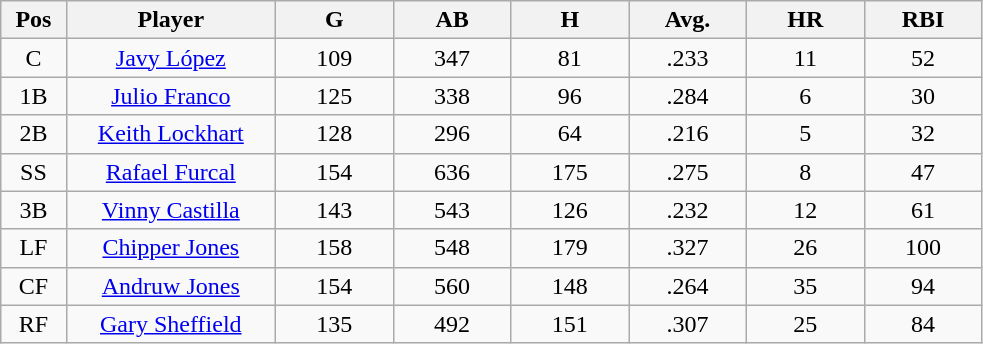<table class="wikitable sortable">
<tr>
<th bgcolor="#DDDDFF" width="5%">Pos</th>
<th bgcolor="#DDDDFF" width="16%">Player</th>
<th bgcolor="#DDDDFF" width="9%">G</th>
<th bgcolor="#DDDDFF" width="9%">AB</th>
<th bgcolor="#DDDDFF" width="9%">H</th>
<th bgcolor="#DDDDFF" width="9%">Avg.</th>
<th bgcolor="#DDDDFF" width="9%">HR</th>
<th bgcolor="#DDDDFF" width="9%">RBI</th>
</tr>
<tr align="center">
<td>C</td>
<td><a href='#'>Javy López</a></td>
<td>109</td>
<td>347</td>
<td>81</td>
<td>.233</td>
<td>11</td>
<td>52</td>
</tr>
<tr align="center">
<td>1B</td>
<td><a href='#'>Julio Franco</a></td>
<td>125</td>
<td>338</td>
<td>96</td>
<td>.284</td>
<td>6</td>
<td>30</td>
</tr>
<tr align="center">
<td>2B</td>
<td><a href='#'>Keith Lockhart</a></td>
<td>128</td>
<td>296</td>
<td>64</td>
<td>.216</td>
<td>5</td>
<td>32</td>
</tr>
<tr align="center">
<td>SS</td>
<td><a href='#'>Rafael Furcal</a></td>
<td>154</td>
<td>636</td>
<td>175</td>
<td>.275</td>
<td>8</td>
<td>47</td>
</tr>
<tr align="center">
<td>3B</td>
<td><a href='#'>Vinny Castilla</a></td>
<td>143</td>
<td>543</td>
<td>126</td>
<td>.232</td>
<td>12</td>
<td>61</td>
</tr>
<tr align="center">
<td>LF</td>
<td><a href='#'>Chipper Jones</a></td>
<td>158</td>
<td>548</td>
<td>179</td>
<td>.327</td>
<td>26</td>
<td>100</td>
</tr>
<tr align="center">
<td>CF</td>
<td><a href='#'>Andruw Jones</a></td>
<td>154</td>
<td>560</td>
<td>148</td>
<td>.264</td>
<td>35</td>
<td>94</td>
</tr>
<tr align="center">
<td>RF</td>
<td><a href='#'>Gary Sheffield</a></td>
<td>135</td>
<td>492</td>
<td>151</td>
<td>.307</td>
<td>25</td>
<td>84</td>
</tr>
</table>
